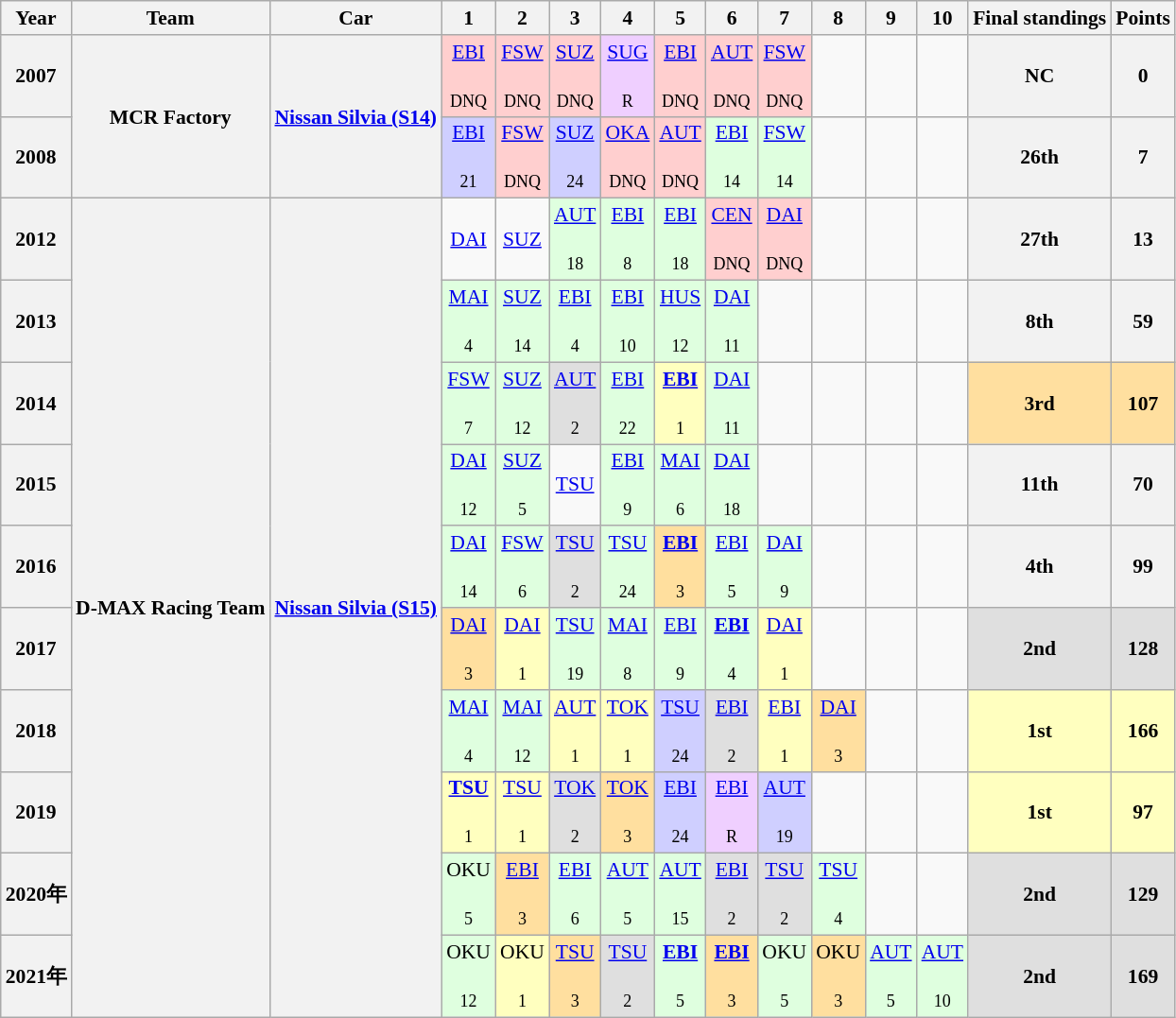<table class="wikitable" style="text-align:center; font-size:90%">
<tr>
<th>Year</th>
<th>Team</th>
<th>Car</th>
<th>1</th>
<th>2</th>
<th>3</th>
<th>4</th>
<th>5</th>
<th>6</th>
<th>7</th>
<th>8</th>
<th>9</th>
<th>10</th>
<th>Final standings</th>
<th>Points</th>
</tr>
<tr>
<th>2007</th>
<th rowspan="2">MCR Factory</th>
<th rowspan="2"><a href='#'>Nissan Silvia (S14)</a></th>
<td bgcolor="#FFCFCE"><a href='#'>EBI</a><br><br><small>DNQ</small></td>
<td bgcolor="#FFCFCF"><a href='#'>FSW</a><br><br><small>DNQ</small></td>
<td bgcolor="#FFCFCF"><a href='#'>SUZ</a><br><br><small>DNQ</small></td>
<td bgcolor="#EFCFFF"><a href='#'>SUG</a><br><br><small>R</small></td>
<td bgcolor="#FFCFCF"><a href='#'>EBI</a><br><br><small>DNQ</small></td>
<td bgcolor="#FFCFCF"><a href='#'>AUT</a><br><br><small>DNQ</small></td>
<td bgcolor="#FFCFCF"><a href='#'>FSW</a><br><br><small>DNQ</small></td>
<td></td>
<td></td>
<td></td>
<th>NC</th>
<th>0</th>
</tr>
<tr>
<th>2008</th>
<td bgcolor="#CFCFFF"><a href='#'>EBI</a><br><br><small>21</small></td>
<td bgcolor="#FFCFCF"><a href='#'>FSW</a><br><br><small>DNQ</small></td>
<td bgcolor="#CFCFFF"><a href='#'>SUZ</a><br><br><small>24</small></td>
<td bgcolor="#FFCFCF"><a href='#'>OKA</a><br><br><small>DNQ</small></td>
<td bgcolor="#FFCFCF"><a href='#'>AUT</a><br><br><small>DNQ</small></td>
<td bgcolor="#DFFFDF"><a href='#'>EBI</a><br><br><small>14</small></td>
<td bgcolor="#DFFFDF"><a href='#'>FSW</a><br><br><small>14</small></td>
<td></td>
<td></td>
<td></td>
<th>26th</th>
<th>7</th>
</tr>
<tr>
<th>2012</th>
<th rowspan="10">D-MAX Racing Team</th>
<th rowspan="10"><a href='#'>Nissan Silvia (S15)</a></th>
<td><a href='#'>DAI</a></td>
<td><a href='#'>SUZ</a></td>
<td bgcolor="#DFFFDF"><a href='#'>AUT</a><br><br><small>18</small></td>
<td bgcolor="#DFFFDF"><a href='#'>EBI</a><br><br><small>8</small></td>
<td bgcolor="#DFFFDF"><a href='#'>EBI</a><br><br><small>18</small></td>
<td bgcolor="#FFCFCF"><a href='#'>CEN</a><br><br><small>DNQ</small></td>
<td bgcolor="#FFCFCF"><a href='#'>DAI</a><br><br><small>DNQ</small></td>
<td></td>
<td></td>
<td></td>
<th>27th</th>
<th>13</th>
</tr>
<tr>
<th>2013</th>
<td bgcolor="#DFFFDF"><a href='#'>MAI</a><br><br><small>4</small></td>
<td bgcolor="#DFFFDF"><a href='#'>SUZ</a><br><br><small>14</small></td>
<td bgcolor="#DFFFDF"><a href='#'>EBI</a><br><br><small>4</small></td>
<td bgcolor="#DFFFDF"><a href='#'>EBI</a><br><br><small>10</small></td>
<td bgcolor="#DFFFDF"><a href='#'>HUS</a><br><br><small>12</small></td>
<td bgcolor="#DFFFDF"><a href='#'>DAI</a><br><br><small>11</small></td>
<td></td>
<td></td>
<td></td>
<td></td>
<th>8th</th>
<th>59</th>
</tr>
<tr>
<th>2014</th>
<td bgcolor="#DFFFDF"><a href='#'>FSW</a><br><br><small>7</small></td>
<td bgcolor="#DFFFDF"><a href='#'>SUZ</a><br><br><small>12</small></td>
<td bgcolor="#DFDFDF"><a href='#'>AUT</a><br><br><small>2</small></td>
<td bgcolor="#DFFFDF"><a href='#'>EBI</a><br><br><small>22</small></td>
<td bgcolor="#FFFFBF"><strong><a href='#'>EBI</a></strong><br><br><small>1</small></td>
<td bgcolor="#DFFFDF"><a href='#'>DAI</a><br><br><small>11</small></td>
<td></td>
<td></td>
<td></td>
<td></td>
<td bgcolor="#FFDF9F"><strong>3rd</strong></td>
<td bgcolor="#FFDF9F"><strong>107</strong></td>
</tr>
<tr>
<th>2015</th>
<td bgcolor="#DFFFDF"><a href='#'>DAI</a><br><br><small>12</small></td>
<td bgcolor="#DFFFDF"><a href='#'>SUZ</a><br><br><small>5</small></td>
<td><a href='#'>TSU</a></td>
<td bgcolor="#DFFFDF"><a href='#'>EBI</a><br><br><small>9</small></td>
<td bgcolor="#DFFFDF"><a href='#'>MAI</a><br><br><small>6</small></td>
<td bgcolor="#DFFFDF"><a href='#'>DAI</a><br><br><small>18</small></td>
<td></td>
<td></td>
<td></td>
<td></td>
<th>11th</th>
<th>70</th>
</tr>
<tr>
<th>2016</th>
<td bgcolor="#DFFFDF"><a href='#'>DAI</a><br><br><small>14</small></td>
<td bgcolor="#DFFFDF"><a href='#'>FSW</a><br><br><small>6</small></td>
<td bgcolor="#DFDFDF"><a href='#'>TSU</a><br><br><small>2</small></td>
<td bgcolor="#DFFFDF"><a href='#'>TSU</a><br><br><small>24</small></td>
<td bgcolor="#FFDF9E"><strong><a href='#'>EBI</a></strong><br><br><small>3</small></td>
<td bgcolor="#DFFFDF"><a href='#'>EBI</a><br><br><small>5</small></td>
<td bgcolor="#DFFFDF"><a href='#'>DAI</a><br><br><small>9</small></td>
<td></td>
<td></td>
<td></td>
<th>4th</th>
<th>99</th>
</tr>
<tr>
<th>2017</th>
<td bgcolor="#FFDF9F"><a href='#'>DAI</a><br><br><small>3</small></td>
<td bgcolor="#FFFFBF"><a href='#'>DAI</a><br><br><small>1</small></td>
<td bgcolor="#DFFFDF"><a href='#'>TSU</a><br><br><small>19</small></td>
<td bgcolor="#DFFFDF"><a href='#'>MAI</a><br><br><small>8</small></td>
<td bgcolor="#DFFFDF"><a href='#'>EBI</a><br><br><small>9</small></td>
<td bgcolor="#DFFFDF"><strong><a href='#'>EBI</a></strong><br><br><small>4</small></td>
<td bgcolor="#FFFFBF"><a href='#'>DAI</a><br><br><small>1</small></td>
<td></td>
<td></td>
<td></td>
<td bgcolor="#DFDFDF"><strong>2nd</strong></td>
<td bgcolor="#DFDFDF"><strong>128</strong></td>
</tr>
<tr>
<th>2018</th>
<td bgcolor="#DFFFDF"><a href='#'>MAI</a><br><br><small>4</small></td>
<td bgcolor="#DFFFDF"><a href='#'>MAI</a><br><br><small>12</small></td>
<td bgcolor="#FFFFBF"><a href='#'>AUT</a><br><br><small>1</small></td>
<td bgcolor="#FFFFBF"><a href='#'>TOK</a><br><br><small>1</small></td>
<td bgcolor="#CFCFFF"><a href='#'>TSU</a><br><br><small>24</small></td>
<td bgcolor="#DFDFDF"><a href='#'>EBI</a><br><br><small>2</small></td>
<td bgcolor="#FFFFBF"><a href='#'>EBI</a><br><br><small>1</small></td>
<td bgcolor="#FFDF9F"><a href='#'>DAI</a><br><br><small>3</small></td>
<td></td>
<td></td>
<td bgcolor="#FFFFBF"><strong>1st</strong></td>
<td bgcolor="#FFFFBF"><strong>166</strong></td>
</tr>
<tr>
<th>2019</th>
<td bgcolor="#FFFFBF"><strong><a href='#'>TSU</a></strong><br><br><small>1</small></td>
<td bgcolor="#FFFFBF"><a href='#'>TSU</a><br><br><small>1</small></td>
<td bgcolor="#DFDFDF"><a href='#'>TOK</a><br><br><small>2</small></td>
<td bgcolor="#FFDF9F"><a href='#'>TOK</a><br><br><small>3</small></td>
<td bgcolor="#CFCFFF"><a href='#'>EBI</a><br><br><small>24</small></td>
<td bgcolor="#EFCFFF"><a href='#'>EBI</a><br><br><small>R</small></td>
<td bgcolor="#CFCFFF"><a href='#'>AUT</a><br><br><small>19</small></td>
<td></td>
<td></td>
<td></td>
<td bgcolor="#FFFFBF"><strong>1st</strong></td>
<td bgcolor="#FFFFBF"><strong>97</strong></td>
</tr>
<tr>
<th>2020年</th>
<td bgcolor="#DFFFDF">OKU<br><br><small>5</small></td>
<td bgcolor="#FFDF9F"><a href='#'>EBI</a><br><br><small>3</small></td>
<td bgcolor="#DFFFDF"><a href='#'>EBI</a><br><br><small>6</small></td>
<td bgcolor="#DFFFDF"><a href='#'>AUT</a><br><br><small>5</small></td>
<td bgcolor="#DFFFDF"><a href='#'>AUT</a><br><br><small>15</small></td>
<td bgcolor="#DFDFDF"><a href='#'>EBI</a><br><br><small>2</small></td>
<td bgcolor="#DFDFDF"><a href='#'>TSU</a><br><br><small>2</small></td>
<td bgcolor="#DFFFDF"><a href='#'>TSU</a><br><br><small>4</small></td>
<td></td>
<td></td>
<td bgcolor="#DFDFDF"><strong>2nd</strong></td>
<td bgcolor="#DFDFDF"><strong>129</strong></td>
</tr>
<tr>
<th>2021年</th>
<td bgcolor="#DFFFDF">OKU<br><br><small>12</small></td>
<td bgcolor="#FFFFBF">OKU<br><br><small>1</small></td>
<td bgcolor="#FFDF9F"><a href='#'>TSU</a><br><br><small>3</small></td>
<td bgcolor="#DFDFDF"><a href='#'>TSU</a><br><br><small>2</small></td>
<td bgcolor="#DFFFDF"><strong><a href='#'>EBI</a></strong><br><br><small>5</small></td>
<td bgcolor="#FFDF9F"><strong><a href='#'>EBI</a></strong><br><br><small>3</small></td>
<td bgcolor="#DFFFDF">OKU<br><br><small>5</small></td>
<td bgcolor="#FFDF9F">OKU<br><br><small>3</small></td>
<td bgcolor="#DFFFDF"><a href='#'>AUT</a><br><br><small>5</small></td>
<td bgcolor="#DFFFDF"><a href='#'>AUT</a><br><br><small>10</small></td>
<td bgcolor="#DFDFDF"><strong>2nd</strong></td>
<td bgcolor="#DFDFDF"><strong>169</strong></td>
</tr>
</table>
